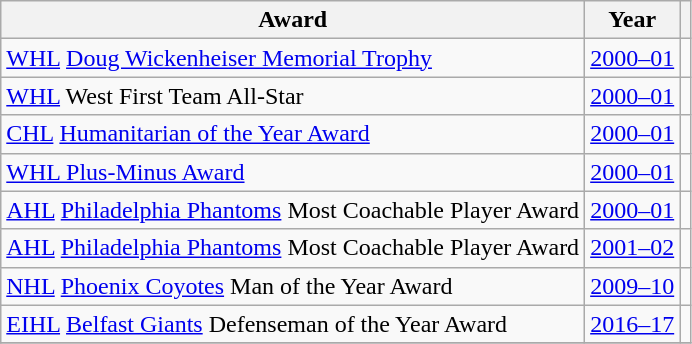<table class="wikitable">
<tr>
<th>Award</th>
<th>Year</th>
<th></th>
</tr>
<tr>
<td><a href='#'>WHL</a> <a href='#'>Doug Wickenheiser Memorial Trophy</a></td>
<td><a href='#'>2000–01</a></td>
<td></td>
</tr>
<tr>
<td><a href='#'>WHL</a> West First Team All-Star</td>
<td><a href='#'>2000–01</a></td>
<td></td>
</tr>
<tr>
<td><a href='#'>CHL</a> <a href='#'>Humanitarian of the Year Award</a></td>
<td><a href='#'>2000–01</a></td>
<td></td>
</tr>
<tr>
<td><a href='#'>WHL Plus-Minus Award</a></td>
<td><a href='#'>2000–01</a></td>
<td></td>
</tr>
<tr>
<td><a href='#'>AHL</a> <a href='#'>Philadelphia Phantoms</a> Most Coachable Player Award</td>
<td><a href='#'>2000–01</a></td>
<td></td>
</tr>
<tr>
<td><a href='#'>AHL</a> <a href='#'>Philadelphia Phantoms</a> Most Coachable Player Award</td>
<td><a href='#'>2001–02</a></td>
<td></td>
</tr>
<tr>
<td><a href='#'>NHL</a> <a href='#'>Phoenix Coyotes</a> Man of the Year Award</td>
<td><a href='#'>2009–10</a></td>
<td></td>
</tr>
<tr>
<td><a href='#'>EIHL</a> <a href='#'>Belfast Giants</a> Defenseman of the Year Award</td>
<td><a href='#'>2016–17</a></td>
<td></td>
</tr>
<tr>
</tr>
</table>
